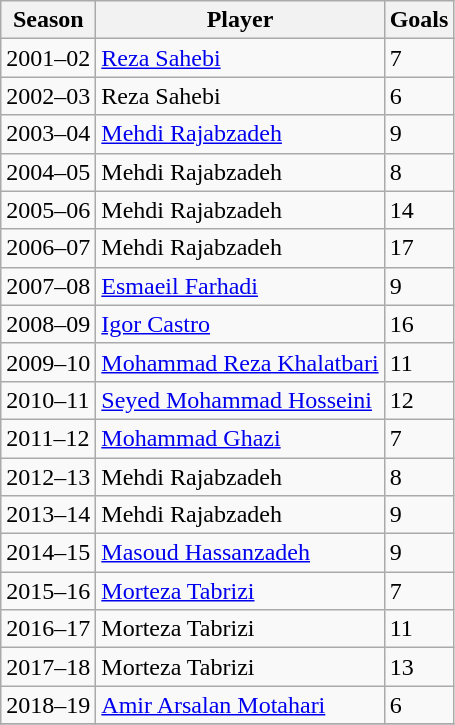<table class="wikitable" style="text-align: left">
<tr>
<th>Season</th>
<th>Player</th>
<th>Goals</th>
</tr>
<tr>
<td>2001–02</td>
<td> <a href='#'>Reza Sahebi</a></td>
<td>7</td>
</tr>
<tr>
<td>2002–03</td>
<td> Reza Sahebi</td>
<td>6</td>
</tr>
<tr>
<td>2003–04</td>
<td> <a href='#'>Mehdi Rajabzadeh</a></td>
<td>9</td>
</tr>
<tr>
<td>2004–05</td>
<td> Mehdi Rajabzadeh</td>
<td>8</td>
</tr>
<tr>
<td>2005–06</td>
<td> Mehdi Rajabzadeh</td>
<td>14</td>
</tr>
<tr>
<td>2006–07</td>
<td> Mehdi Rajabzadeh</td>
<td>17</td>
</tr>
<tr>
<td>2007–08</td>
<td> <a href='#'>Esmaeil Farhadi</a></td>
<td>9</td>
</tr>
<tr>
<td>2008–09</td>
<td> <a href='#'>Igor Castro</a></td>
<td>16</td>
</tr>
<tr>
<td>2009–10</td>
<td> <a href='#'>Mohammad Reza Khalatbari</a></td>
<td>11</td>
</tr>
<tr>
<td>2010–11</td>
<td> <a href='#'>Seyed Mohammad Hosseini</a></td>
<td>12</td>
</tr>
<tr>
<td>2011–12</td>
<td> <a href='#'>Mohammad Ghazi</a></td>
<td>7</td>
</tr>
<tr>
<td>2012–13</td>
<td> Mehdi Rajabzadeh</td>
<td>8</td>
</tr>
<tr>
<td>2013–14</td>
<td> Mehdi Rajabzadeh</td>
<td>9</td>
</tr>
<tr>
<td>2014–15</td>
<td> <a href='#'>Masoud Hassanzadeh</a></td>
<td>9</td>
</tr>
<tr>
<td>2015–16</td>
<td> <a href='#'>Morteza Tabrizi</a></td>
<td>7</td>
</tr>
<tr>
<td>2016–17</td>
<td> Morteza Tabrizi</td>
<td>11</td>
</tr>
<tr>
<td>2017–18</td>
<td> Morteza Tabrizi</td>
<td>13</td>
</tr>
<tr>
<td>2018–19</td>
<td> <a href='#'>Amir Arsalan Motahari</a></td>
<td>6</td>
</tr>
<tr>
</tr>
</table>
